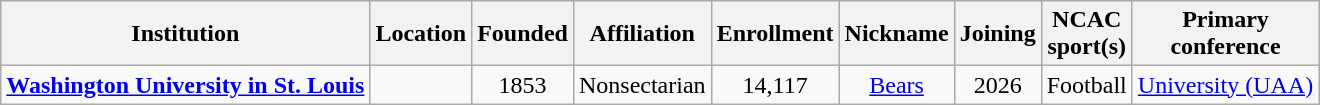<table class="wikitable sortable" style="text-align:center;">
<tr>
<th>Institution</th>
<th>Location</th>
<th>Founded</th>
<th>Affiliation</th>
<th>Enrollment</th>
<th>Nickname</th>
<th>Joining</th>
<th>NCAC<br>sport(s)</th>
<th>Primary<br>conference</th>
</tr>
<tr>
<td><strong><a href='#'>Washington University in St. Louis</a></strong></td>
<td></td>
<td>1853</td>
<td>Nonsectarian</td>
<td>14,117</td>
<td><a href='#'>Bears</a></td>
<td>2026</td>
<td>Football</td>
<td><a href='#'>University (UAA)</a></td>
</tr>
</table>
